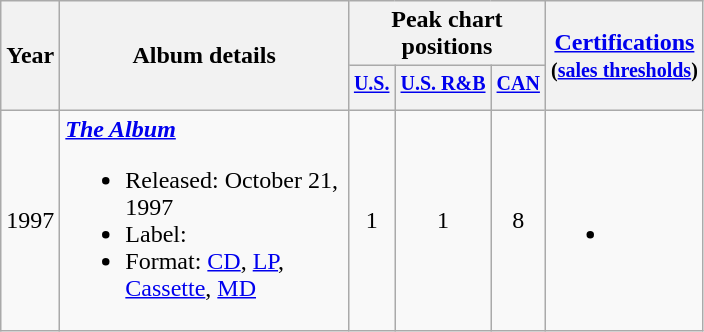<table class="wikitable">
<tr>
<th rowspan="2">Year</th>
<th rowspan="2" style="width:185px;">Album details</th>
<th colspan="3">Peak chart<br>positions</th>
<th rowspan="2"><a href='#'>Certifications</a><br><small>(<a href='#'>sales thresholds</a>)</small></th>
</tr>
<tr>
<th width:40><sup><a href='#'>U.S.</a></sup></th>
<th width:40><sup><a href='#'>U.S. R&B</a></sup></th>
<th width:40><sup><a href='#'>CAN</a></sup></th>
</tr>
<tr>
<td>1997</td>
<td style="text-align:left;"><strong><em><a href='#'>The Album</a></em></strong><br><ul><li>Released: October 21, 1997</li><li>Label: </li><li>Format: <a href='#'>CD</a>, <a href='#'>LP</a>, <a href='#'>Cassette</a>, <a href='#'>MD</a></li></ul></td>
<td style="text-align:center;">1</td>
<td style="text-align:center;">1</td>
<td style="text-align:center;">8</td>
<td><br><ul><li></li></ul></td>
</tr>
</table>
